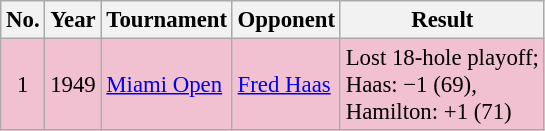<table class="wikitable" style="font-size:95%;">
<tr>
<th>No.</th>
<th>Year</th>
<th>Tournament</th>
<th>Opponent</th>
<th>Result</th>
</tr>
<tr style="background:#F2C1D1;">
<td align=center>1</td>
<td>1949</td>
<td><a href='#'>Miami Open</a></td>
<td> <a href='#'>Fred Haas</a></td>
<td>Lost 18-hole playoff;<br>Haas: −1 (69),<br>Hamilton: +1 (71)</td>
</tr>
</table>
